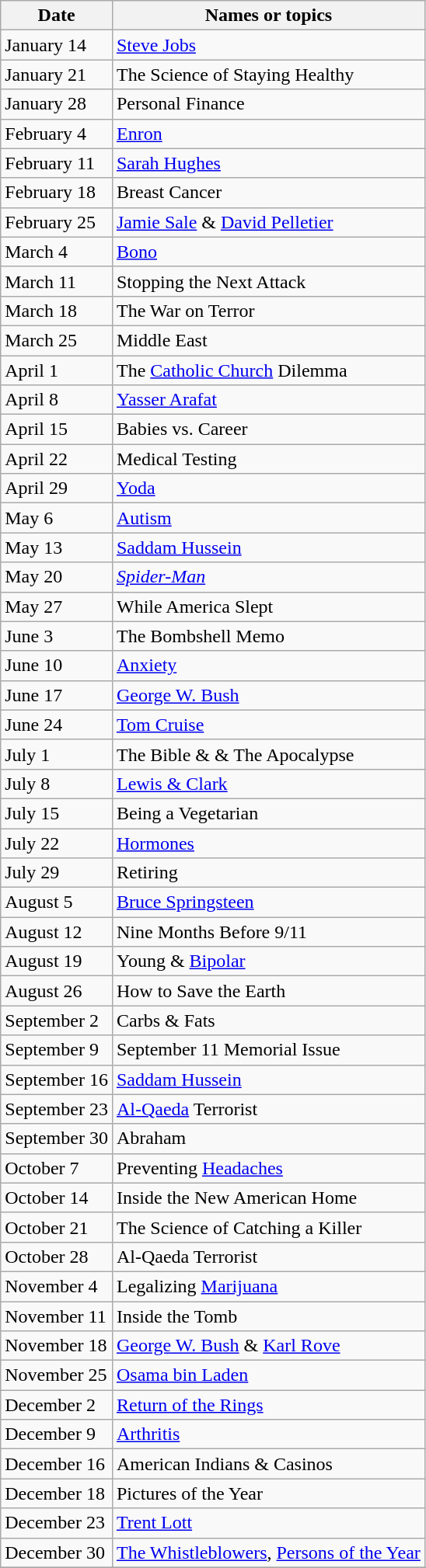<table class="wikitable">
<tr>
<th>Date</th>
<th>Names or topics</th>
</tr>
<tr>
<td>January 14</td>
<td><a href='#'>Steve Jobs</a></td>
</tr>
<tr>
<td>January 21</td>
<td>The Science of Staying Healthy</td>
</tr>
<tr>
<td>January 28</td>
<td>Personal Finance</td>
</tr>
<tr>
<td>February 4</td>
<td><a href='#'>Enron</a></td>
</tr>
<tr>
<td>February 11</td>
<td><a href='#'>Sarah Hughes</a></td>
</tr>
<tr>
<td>February 18</td>
<td>Breast Cancer</td>
</tr>
<tr>
<td>February 25</td>
<td><a href='#'>Jamie Sale</a> & <a href='#'>David Pelletier</a></td>
</tr>
<tr>
<td>March 4</td>
<td><a href='#'>Bono</a></td>
</tr>
<tr>
<td>March 11</td>
<td>Stopping the Next Attack</td>
</tr>
<tr>
<td>March 18</td>
<td>The War on Terror</td>
</tr>
<tr>
<td>March 25</td>
<td>Middle East</td>
</tr>
<tr>
<td>April 1</td>
<td>The <a href='#'>Catholic Church</a> Dilemma</td>
</tr>
<tr>
<td>April 8</td>
<td><a href='#'>Yasser Arafat</a></td>
</tr>
<tr>
<td>April 15</td>
<td>Babies vs. Career</td>
</tr>
<tr>
<td>April 22</td>
<td>Medical Testing</td>
</tr>
<tr>
<td>April 29</td>
<td><a href='#'>Yoda</a></td>
</tr>
<tr>
<td>May 6</td>
<td><a href='#'>Autism</a></td>
</tr>
<tr>
<td>May 13</td>
<td><a href='#'>Saddam Hussein</a></td>
</tr>
<tr>
<td>May 20</td>
<td><em><a href='#'>Spider-Man</a></em></td>
</tr>
<tr>
<td>May 27</td>
<td>While America Slept</td>
</tr>
<tr>
<td>June 3</td>
<td>The Bombshell Memo</td>
</tr>
<tr>
<td>June 10</td>
<td><a href='#'>Anxiety</a></td>
</tr>
<tr>
<td>June 17</td>
<td><a href='#'>George W. Bush</a></td>
</tr>
<tr>
<td>June 24</td>
<td><a href='#'>Tom Cruise</a></td>
</tr>
<tr>
<td>July 1</td>
<td>The Bible & & The Apocalypse</td>
</tr>
<tr>
<td>July 8</td>
<td><a href='#'>Lewis & Clark</a></td>
</tr>
<tr>
<td>July 15</td>
<td>Being a Vegetarian</td>
</tr>
<tr>
<td>July 22</td>
<td><a href='#'>Hormones</a></td>
</tr>
<tr>
<td>July 29</td>
<td>Retiring</td>
</tr>
<tr>
<td>August 5</td>
<td><a href='#'>Bruce Springsteen</a></td>
</tr>
<tr>
<td>August 12</td>
<td>Nine Months Before 9/11</td>
</tr>
<tr>
<td>August 19</td>
<td>Young & <a href='#'>Bipolar</a></td>
</tr>
<tr>
<td>August 26</td>
<td>How to Save the Earth</td>
</tr>
<tr>
<td>September 2</td>
<td>Carbs & Fats</td>
</tr>
<tr>
<td>September 9</td>
<td>September 11 Memorial Issue</td>
</tr>
<tr>
<td>September 16</td>
<td><a href='#'>Saddam Hussein</a></td>
</tr>
<tr>
<td>September 23</td>
<td><a href='#'>Al-Qaeda</a> Terrorist</td>
</tr>
<tr>
<td>September 30</td>
<td>Abraham</td>
</tr>
<tr>
<td>October 7</td>
<td>Preventing <a href='#'>Headaches</a></td>
</tr>
<tr>
<td>October 14</td>
<td>Inside the New American Home</td>
</tr>
<tr>
<td>October 21</td>
<td>The Science of Catching a Killer</td>
</tr>
<tr>
<td>October 28</td>
<td>Al-Qaeda Terrorist</td>
</tr>
<tr>
<td>November 4</td>
<td>Legalizing <a href='#'>Marijuana</a></td>
</tr>
<tr>
<td>November 11</td>
<td>Inside the Tomb</td>
</tr>
<tr>
<td>November 18</td>
<td><a href='#'>George W. Bush</a> & <a href='#'>Karl Rove</a></td>
</tr>
<tr>
<td>November 25</td>
<td><a href='#'>Osama bin Laden</a></td>
</tr>
<tr>
<td>December 2</td>
<td><a href='#'>Return of the Rings</a></td>
</tr>
<tr>
<td>December 9</td>
<td><a href='#'>Arthritis</a></td>
</tr>
<tr>
<td>December 16</td>
<td>American Indians & Casinos</td>
</tr>
<tr>
<td>December 18</td>
<td>Pictures of the Year</td>
</tr>
<tr>
<td>December 23</td>
<td><a href='#'>Trent Lott</a></td>
</tr>
<tr>
<td>December 30</td>
<td><a href='#'>The Whistleblowers</a>, <a href='#'>Persons of the Year</a></td>
</tr>
<tr>
</tr>
</table>
